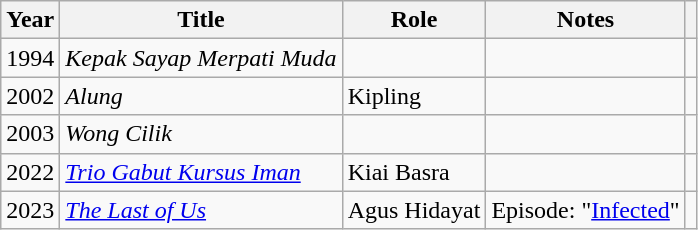<table class="wikitable">
<tr>
<th>Year</th>
<th>Title</th>
<th>Role</th>
<th>Notes</th>
<th scope="col" class="unsortable"></th>
</tr>
<tr>
<td>1994</td>
<td><em>Kepak Sayap Merpati Muda</em></td>
<td></td>
<td></td>
<td></td>
</tr>
<tr>
<td>2002</td>
<td><em>Alung</em></td>
<td>Kipling</td>
<td></td>
<td></td>
</tr>
<tr>
<td>2003</td>
<td><em>Wong Cilik</em></td>
<td></td>
<td></td>
<td></td>
</tr>
<tr>
<td>2022</td>
<td><em><a href='#'>Trio Gabut Kursus Iman</a></em></td>
<td>Kiai Basra</td>
<td></td>
<td></td>
</tr>
<tr>
<td>2023</td>
<td><em><a href='#'>The Last of Us</a></em></td>
<td>Agus Hidayat</td>
<td>Episode: "<a href='#'>Infected</a>"</td>
<td></td>
</tr>
</table>
